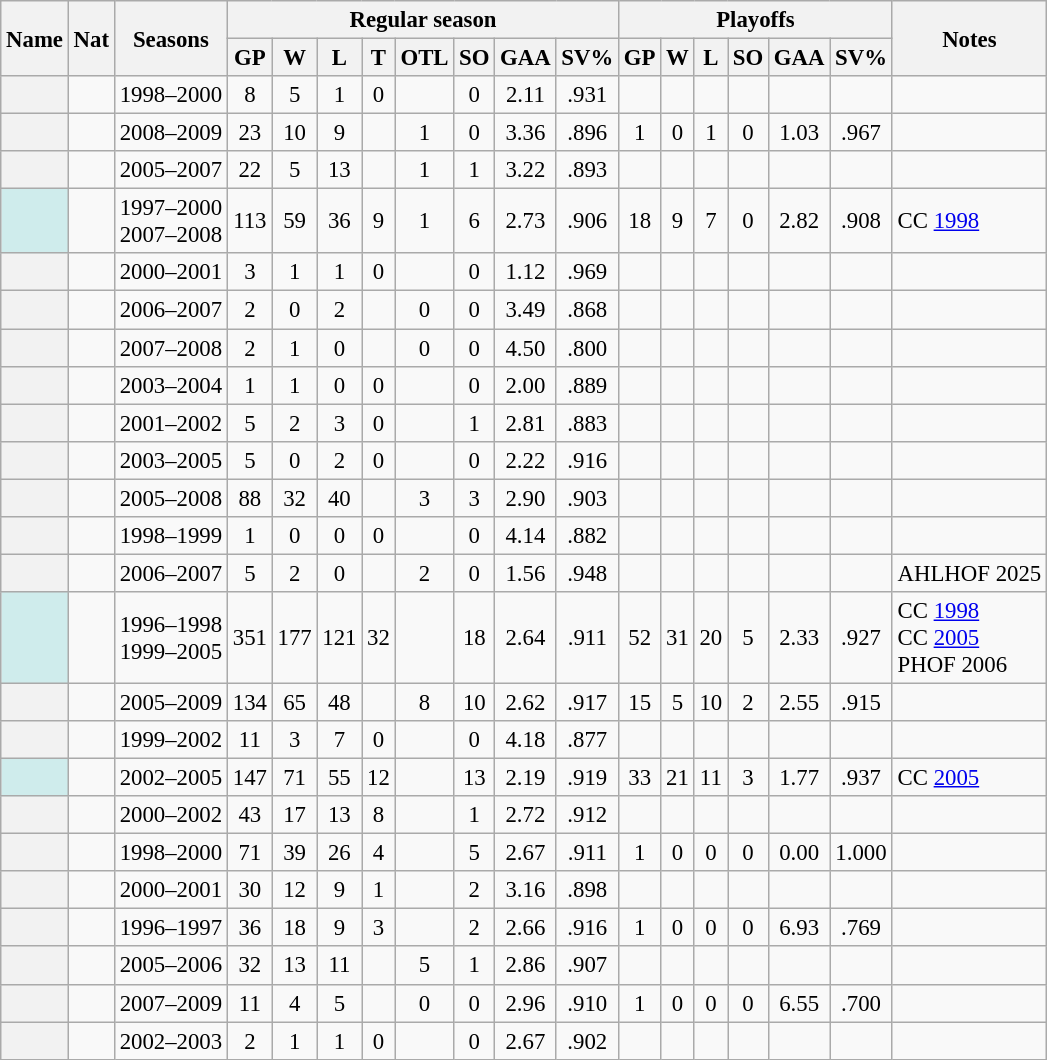<table class="wikitable sortable plainrowheaders" style="text-align:center; font-size:95%">
<tr>
<th scope="col" rowspan="2">Name</th>
<th scope="col" rowspan="2">Nat</th>
<th scope="col" rowspan="2">Seasons</th>
<th scope=colgroup colspan="8">Regular season</th>
<th scope=colgroup colspan="6">Playoffs</th>
<th scope="col" class="unsortable" rowspan="2">Notes</th>
</tr>
<tr>
<th scope="col" data-sort-type="number">GP</th>
<th scope="col" data-sort-type="number">W</th>
<th scope="col" data-sort-type="number">L</th>
<th scope="col" data-sort-type="number">T</th>
<th scope="col" data-sort-type="number">OTL</th>
<th scope="col" data-sort-type="number">SO</th>
<th scope="col" data-sort-type="number">GAA</th>
<th scope="col" data-sort-type="number">SV%</th>
<th scope="col" data-sort-type="number">GP</th>
<th scope="col" data-sort-type="number">W</th>
<th scope="col" data-sort-type="number">L</th>
<th scope="col" data-sort-type="number">SO</th>
<th scope="col" data-sort-type="number">GAA</th>
<th scope="col" data-sort-type="number">SV%</th>
</tr>
<tr>
<th scope="row"></th>
<td></td>
<td>1998–2000</td>
<td>8</td>
<td>5</td>
<td>1</td>
<td>0</td>
<td></td>
<td>0</td>
<td>2.11</td>
<td>.931</td>
<td></td>
<td></td>
<td></td>
<td></td>
<td></td>
<td></td>
<td></td>
</tr>
<tr>
<th scope="row"></th>
<td></td>
<td>2008–2009</td>
<td>23</td>
<td>10</td>
<td>9</td>
<td></td>
<td>1</td>
<td>0</td>
<td>3.36</td>
<td>.896</td>
<td>1</td>
<td>0</td>
<td>1</td>
<td>0</td>
<td>1.03</td>
<td>.967</td>
<td></td>
</tr>
<tr>
<th scope="row"></th>
<td></td>
<td>2005–2007</td>
<td>22</td>
<td>5</td>
<td>13</td>
<td></td>
<td>1</td>
<td>1</td>
<td>3.22</td>
<td>.893</td>
<td></td>
<td></td>
<td></td>
<td></td>
<td></td>
<td></td>
<td></td>
</tr>
<tr>
<th scope="row" style="background:#cfecec;"></th>
<td></td>
<td>1997–2000<br>2007–2008</td>
<td>113</td>
<td>59</td>
<td>36</td>
<td>9</td>
<td>1</td>
<td>6</td>
<td>2.73</td>
<td>.906</td>
<td>18</td>
<td>9</td>
<td>7</td>
<td>0</td>
<td>2.82</td>
<td>.908</td>
<td align="left">CC <a href='#'>1998</a></td>
</tr>
<tr>
<th scope="row"></th>
<td></td>
<td>2000–2001</td>
<td>3</td>
<td>1</td>
<td>1</td>
<td>0</td>
<td></td>
<td>0</td>
<td>1.12</td>
<td>.969</td>
<td></td>
<td></td>
<td></td>
<td></td>
<td></td>
<td></td>
<td></td>
</tr>
<tr>
<th scope="row"></th>
<td></td>
<td>2006–2007</td>
<td>2</td>
<td>0</td>
<td>2</td>
<td></td>
<td>0</td>
<td>0</td>
<td>3.49</td>
<td>.868</td>
<td></td>
<td></td>
<td></td>
<td></td>
<td></td>
<td></td>
<td></td>
</tr>
<tr>
<th scope="row"></th>
<td></td>
<td>2007–2008</td>
<td>2</td>
<td>1</td>
<td>0</td>
<td></td>
<td>0</td>
<td>0</td>
<td>4.50</td>
<td>.800</td>
<td></td>
<td></td>
<td></td>
<td></td>
<td></td>
<td></td>
<td></td>
</tr>
<tr>
<th scope="row"></th>
<td></td>
<td>2003–2004</td>
<td>1</td>
<td>1</td>
<td>0</td>
<td>0</td>
<td></td>
<td>0</td>
<td>2.00</td>
<td>.889</td>
<td></td>
<td></td>
<td></td>
<td></td>
<td></td>
<td></td>
<td></td>
</tr>
<tr>
<th scope="row"></th>
<td></td>
<td>2001–2002</td>
<td>5</td>
<td>2</td>
<td>3</td>
<td>0</td>
<td></td>
<td>1</td>
<td>2.81</td>
<td>.883</td>
<td></td>
<td></td>
<td></td>
<td></td>
<td></td>
<td></td>
<td></td>
</tr>
<tr>
<th scope="row"></th>
<td></td>
<td>2003–2005</td>
<td>5</td>
<td>0</td>
<td>2</td>
<td>0</td>
<td></td>
<td>0</td>
<td>2.22</td>
<td>.916</td>
<td></td>
<td></td>
<td></td>
<td></td>
<td></td>
<td></td>
<td></td>
</tr>
<tr>
<th scope="row"></th>
<td></td>
<td>2005–2008</td>
<td>88</td>
<td>32</td>
<td>40</td>
<td></td>
<td>3</td>
<td>3</td>
<td>2.90</td>
<td>.903</td>
<td></td>
<td></td>
<td></td>
<td></td>
<td></td>
<td></td>
<td></td>
</tr>
<tr>
<th scope="row"></th>
<td></td>
<td>1998–1999</td>
<td>1</td>
<td>0</td>
<td>0</td>
<td>0</td>
<td></td>
<td>0</td>
<td>4.14</td>
<td>.882</td>
<td></td>
<td></td>
<td></td>
<td></td>
<td></td>
<td></td>
<td></td>
</tr>
<tr>
<th scope="row"></th>
<td></td>
<td>2006–2007</td>
<td>5</td>
<td>2</td>
<td>0</td>
<td></td>
<td>2</td>
<td>0</td>
<td>1.56</td>
<td>.948</td>
<td></td>
<td></td>
<td></td>
<td></td>
<td></td>
<td></td>
<td align="left">AHLHOF 2025</td>
</tr>
<tr>
<th scope="row" style="background:#cfecec;"></th>
<td></td>
<td>1996–1998<br>1999–2005</td>
<td>351</td>
<td>177</td>
<td>121</td>
<td>32</td>
<td></td>
<td>18</td>
<td>2.64</td>
<td>.911</td>
<td>52</td>
<td>31</td>
<td>20</td>
<td>5</td>
<td>2.33</td>
<td>.927</td>
<td align="left">CC <a href='#'>1998</a><br>CC <a href='#'>2005</a><br>PHOF 2006</td>
</tr>
<tr>
<th scope="row"></th>
<td></td>
<td>2005–2009</td>
<td>134</td>
<td>65</td>
<td>48</td>
<td></td>
<td>8</td>
<td>10</td>
<td>2.62</td>
<td>.917</td>
<td>15</td>
<td>5</td>
<td>10</td>
<td>2</td>
<td>2.55</td>
<td>.915</td>
<td></td>
</tr>
<tr>
<th scope="row"></th>
<td></td>
<td>1999–2002</td>
<td>11</td>
<td>3</td>
<td>7</td>
<td>0</td>
<td></td>
<td>0</td>
<td>4.18</td>
<td>.877</td>
<td></td>
<td></td>
<td></td>
<td></td>
<td></td>
<td></td>
<td></td>
</tr>
<tr>
<th scope="row" style="background:#cfecec;"></th>
<td></td>
<td>2002–2005</td>
<td>147</td>
<td>71</td>
<td>55</td>
<td>12</td>
<td></td>
<td>13</td>
<td>2.19</td>
<td>.919</td>
<td>33</td>
<td>21</td>
<td>11</td>
<td>3</td>
<td>1.77</td>
<td>.937</td>
<td align="left">CC <a href='#'>2005</a></td>
</tr>
<tr>
<th scope="row"></th>
<td></td>
<td>2000–2002</td>
<td>43</td>
<td>17</td>
<td>13</td>
<td>8</td>
<td></td>
<td>1</td>
<td>2.72</td>
<td>.912</td>
<td></td>
<td></td>
<td></td>
<td></td>
<td></td>
<td></td>
<td></td>
</tr>
<tr>
<th scope="row"></th>
<td></td>
<td>1998–2000</td>
<td>71</td>
<td>39</td>
<td>26</td>
<td>4</td>
<td></td>
<td>5</td>
<td>2.67</td>
<td>.911</td>
<td>1</td>
<td>0</td>
<td>0</td>
<td>0</td>
<td>0.00</td>
<td>1.000</td>
<td></td>
</tr>
<tr>
<th scope="row"></th>
<td></td>
<td>2000–2001</td>
<td>30</td>
<td>12</td>
<td>9</td>
<td>1</td>
<td></td>
<td>2</td>
<td>3.16</td>
<td>.898</td>
<td></td>
<td></td>
<td></td>
<td></td>
<td></td>
<td></td>
<td></td>
</tr>
<tr>
<th scope="row"></th>
<td></td>
<td>1996–1997</td>
<td>36</td>
<td>18</td>
<td>9</td>
<td>3</td>
<td></td>
<td>2</td>
<td>2.66</td>
<td>.916</td>
<td>1</td>
<td>0</td>
<td>0</td>
<td>0</td>
<td>6.93</td>
<td>.769</td>
<td></td>
</tr>
<tr>
<th scope="row"></th>
<td></td>
<td>2005–2006</td>
<td>32</td>
<td>13</td>
<td>11</td>
<td></td>
<td>5</td>
<td>1</td>
<td>2.86</td>
<td>.907</td>
<td></td>
<td></td>
<td></td>
<td></td>
<td></td>
<td></td>
<td></td>
</tr>
<tr>
<th scope="row"></th>
<td></td>
<td>2007–2009</td>
<td>11</td>
<td>4</td>
<td>5</td>
<td></td>
<td>0</td>
<td>0</td>
<td>2.96</td>
<td>.910</td>
<td>1</td>
<td>0</td>
<td>0</td>
<td>0</td>
<td>6.55</td>
<td>.700</td>
<td></td>
</tr>
<tr>
<th scope="row"></th>
<td></td>
<td>2002–2003</td>
<td>2</td>
<td>1</td>
<td>1</td>
<td>0</td>
<td></td>
<td>0</td>
<td>2.67</td>
<td>.902</td>
<td></td>
<td></td>
<td></td>
<td></td>
<td></td>
<td></td>
<td></td>
</tr>
</table>
